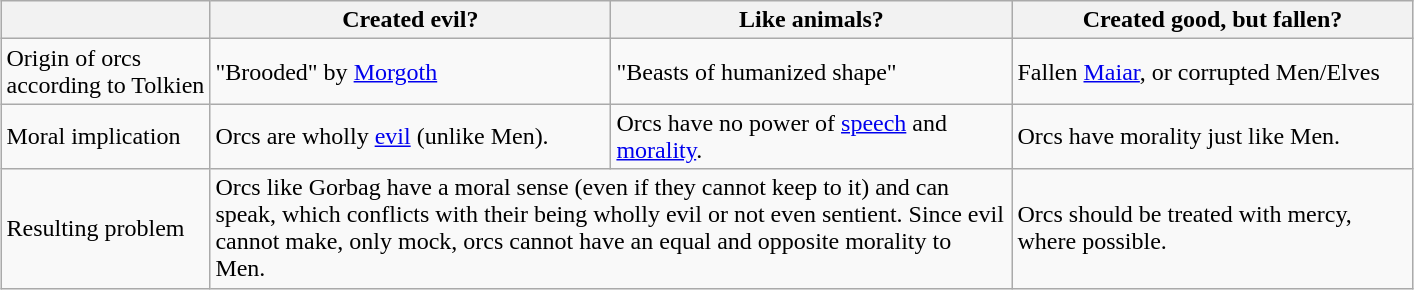<table class="wikitable" style="margin-left: auto; margin-right: auto; border: none;">
<tr>
<th></th>
<th scope="col" style="width: 260px;">Created evil?</th>
<th scope="col" style="width: 260px;">Like animals?</th>
<th scope="col" style="width: 260px;">Created good, but fallen?</th>
</tr>
<tr>
<td>Origin of orcs<br>according to Tolkien</td>
<td>"Brooded" by <a href='#'>Morgoth</a></td>
<td>"Beasts of humanized shape"</td>
<td>Fallen <a href='#'>Maiar</a>, or corrupted Men/Elves</td>
</tr>
<tr>
<td>Moral implication</td>
<td>Orcs are wholly <a href='#'>evil</a> (unlike Men).</td>
<td>Orcs have no power of <a href='#'>speech</a> and <a href='#'>morality</a>.</td>
<td>Orcs have morality just like Men.</td>
</tr>
<tr>
<td>Resulting problem</td>
<td colspan=2>Orcs like Gorbag have a moral sense (even if they cannot keep to it) and can speak, which conflicts with their being wholly evil or not even sentient. Since evil cannot make, only mock, orcs cannot have an equal and opposite morality to Men.</td>
<td>Orcs should be treated with mercy, where possible.</td>
</tr>
</table>
